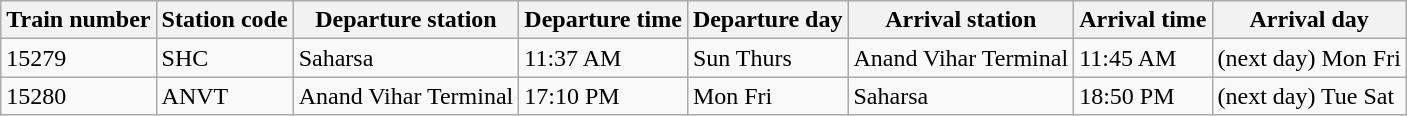<table class="wikitable">
<tr>
<th>Train number</th>
<th>Station code</th>
<th>Departure station</th>
<th>Departure time</th>
<th>Departure day</th>
<th>Arrival station</th>
<th>Arrival time</th>
<th>Arrival day</th>
</tr>
<tr>
<td>15279</td>
<td>SHC</td>
<td>Saharsa</td>
<td>11:37 AM</td>
<td>Sun Thurs</td>
<td>Anand Vihar Terminal</td>
<td>11:45 AM</td>
<td>(next day) Mon Fri</td>
</tr>
<tr>
<td>15280</td>
<td>ANVT</td>
<td>Anand Vihar Terminal</td>
<td>17:10 PM</td>
<td>Mon Fri</td>
<td>Saharsa</td>
<td>18:50 PM</td>
<td>(next day) Tue Sat</td>
</tr>
</table>
